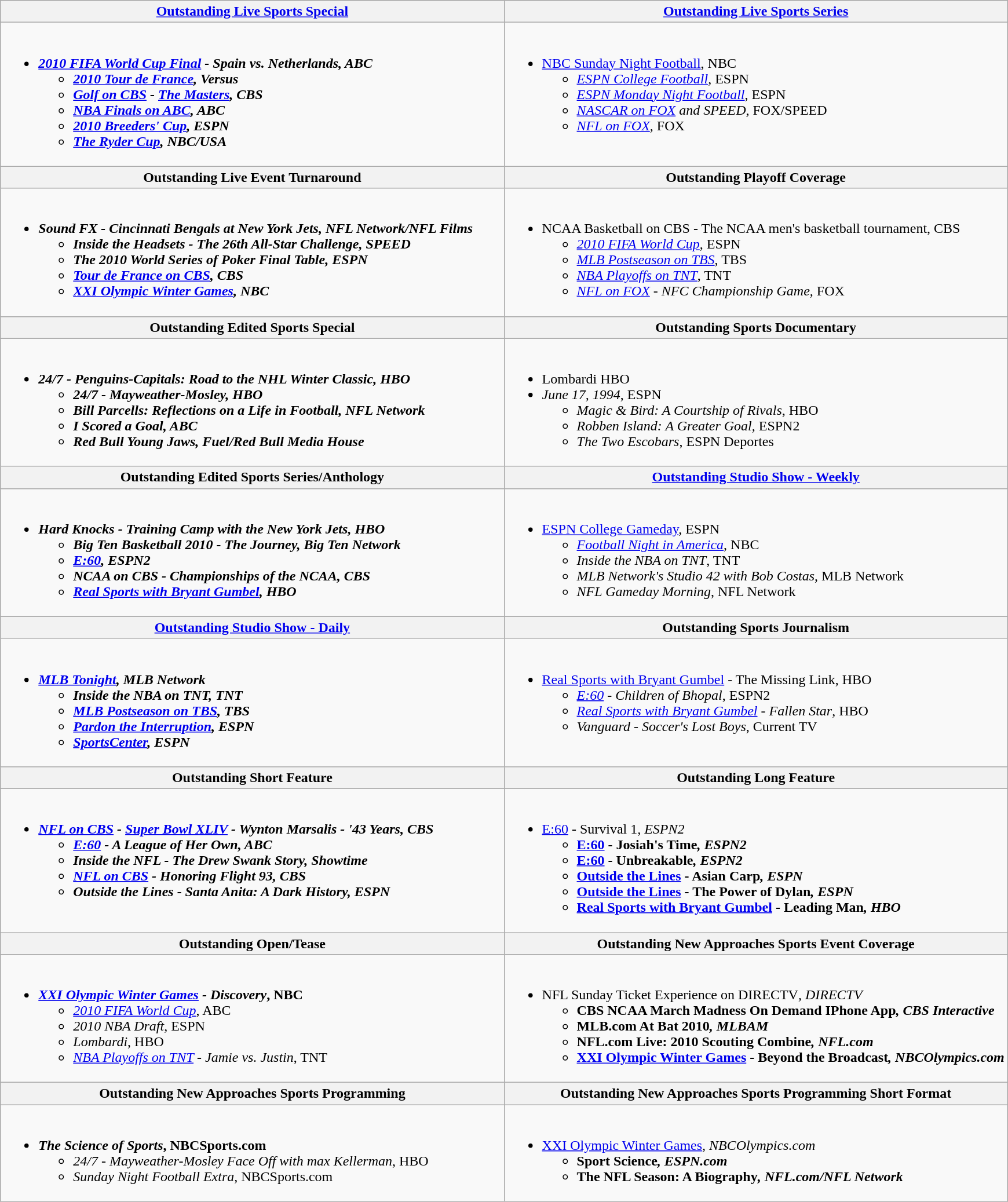<table class=wikitable>
<tr>
<th style="width:50%"><a href='#'>Outstanding Live Sports Special</a></th>
<th style="width:50%"><a href='#'>Outstanding Live Sports Series</a></th>
</tr>
<tr>
<td valign="top"><br><ul><li><strong><em><a href='#'>2010 FIFA World Cup Final</a> - Spain vs. Netherlands<em>, ABC<strong><ul><li></em><a href='#'>2010 Tour de France</a><em>, Versus</li><li></em><a href='#'>Golf on CBS</a> - <a href='#'>The Masters</a><em>, CBS</li><li></em><a href='#'>NBA Finals on ABC</a><em>, ABC</li><li></em><a href='#'>2010 Breeders' Cup</a><em>, ESPN</li><li></em><a href='#'>The Ryder Cup</a><em>, NBC/USA</li></ul></li></ul></td>
<td valign="top"><br><ul><li></em></strong><a href='#'>NBC Sunday Night Football</a></em>, NBC</strong><ul><li><em><a href='#'>ESPN College Football</a></em>, ESPN</li><li><em><a href='#'>ESPN Monday Night Football</a></em>, ESPN</li><li><em><a href='#'>NASCAR on FOX</a> and SPEED</em>, FOX/SPEED</li><li><em><a href='#'>NFL on FOX</a></em>, FOX</li></ul></li></ul></td>
</tr>
<tr>
<th style="width:50%">Outstanding Live Event Turnaround</th>
<th style="width:50%">Outstanding Playoff Coverage</th>
</tr>
<tr>
<td valign="top"><br><ul><li><strong><em>Sound FX - Cincinnati Bengals at New York Jets<em>, NFL Network/NFL Films<strong><ul><li></em>Inside the Headsets - The 26th All-Star Challenge<em>, SPEED</li><li></em>The 2010 World Series of Poker Final Table<em>, ESPN</li><li></em><a href='#'>Tour de France on CBS</a><em>, CBS</li><li></em><a href='#'>XXI Olympic Winter Games</a><em>, NBC</li></ul></li></ul></td>
<td valign="top"><br><ul><li></em></strong>NCAA Basketball on CBS - The NCAA men's basketball tournament</em>, CBS</strong><ul><li><em><a href='#'>2010 FIFA World Cup</a></em>, ESPN</li><li><em><a href='#'>MLB Postseason on TBS</a></em>, TBS</li><li><em><a href='#'>NBA Playoffs on TNT</a></em>, TNT</li><li><em><a href='#'>NFL on FOX</a> - NFC Championship Game</em>, FOX</li></ul></li></ul></td>
</tr>
<tr>
<th style="width:50%">Outstanding Edited Sports Special</th>
<th style="width:50%">Outstanding Sports Documentary</th>
</tr>
<tr>
<td valign="top"><br><ul><li><strong><em>24/7 - Penguins-Capitals: Road to the NHL Winter Classic<em>, HBO<strong><ul><li></em>24/7 - Mayweather-Mosley<em>, HBO</li><li></em>Bill Parcells: Reflections on a Life in Football<em>, NFL Network</li><li></em>I Scored a Goal<em>, ABC</li><li></em>Red Bull Young Jaws<em>, Fuel/Red Bull Media House</li></ul></li></ul></td>
<td valign="top"><br><ul><li></em></strong>Lombardi</em> HBO</strong></li><li><em>June 17, 1994</em>, ESPN<ul><li><em>Magic & Bird: A Courtship of Rivals</em>, HBO</li><li><em>Robben Island: A Greater Goal</em>, ESPN2</li><li><em>The Two Escobars</em>, ESPN Deportes</li></ul></li></ul></td>
</tr>
<tr>
<th style="width:50%">Outstanding Edited Sports Series/Anthology</th>
<th style="width:50%"><a href='#'>Outstanding Studio Show - Weekly</a></th>
</tr>
<tr>
<td valign="top"><br><ul><li><strong><em>Hard Knocks - Training Camp with the New York Jets<em>, HBO<strong><ul><li></em>Big Ten Basketball 2010 - The Journey<em>, Big Ten Network</li><li></em><a href='#'>E:60</a><em>, ESPN2</li><li></em>NCAA on CBS - Championships of the NCAA<em>, CBS</li><li></em><a href='#'>Real Sports with Bryant Gumbel</a><em>, HBO</li></ul></li></ul></td>
<td valign="top"><br><ul><li></em></strong><a href='#'>ESPN College Gameday</a></em>, ESPN</strong><ul><li><em><a href='#'>Football Night in America</a></em>, NBC</li><li><em>Inside the NBA on TNT</em>, TNT</li><li><em>MLB Network's Studio 42 with Bob Costas</em>, MLB Network</li><li><em>NFL Gameday Morning</em>, NFL Network</li></ul></li></ul></td>
</tr>
<tr>
<th style="width:50%"><a href='#'>Outstanding Studio Show - Daily</a></th>
<th style="width:50%">Outstanding Sports Journalism</th>
</tr>
<tr>
<td valign="top"><br><ul><li><strong><em><a href='#'>MLB Tonight</a><em>, MLB Network<strong><ul><li></em>Inside the NBA on TNT<em>, TNT</li><li></em><a href='#'>MLB Postseason on TBS</a><em>, TBS</li><li></em><a href='#'>Pardon the Interruption</a><em>, ESPN</li><li></em><a href='#'>SportsCenter</a><em>, ESPN</li></ul></li></ul></td>
<td valign="top"><br><ul><li></em></strong><a href='#'>Real Sports with Bryant Gumbel</a> - The Missing Link</em>, HBO</strong><ul><li><em><a href='#'>E:60</a> - Children of Bhopal</em>, ESPN2</li><li><em><a href='#'>Real Sports with Bryant Gumbel</a> - Fallen Star</em>, HBO</li><li><em>Vanguard - Soccer's Lost Boys</em>, Current TV</li></ul></li></ul></td>
</tr>
<tr>
<th style="width:50%">Outstanding Short Feature</th>
<th style="width:50%">Outstanding Long Feature</th>
</tr>
<tr>
<td valign="top"><br><ul><li><strong><em><a href='#'>NFL on CBS</a> - <a href='#'>Super Bowl XLIV</a> - Wynton Marsalis - '43 Years<strong>, CBS</strong><ul><li><em><a href='#'>E:60</a> - A League of Her Own</em>, ABC</li><li><em>Inside the NFL - The Drew Swank Story</em>, Showtime</li><li><em><a href='#'>NFL on CBS</a> - Honoring Flight 93</em>, CBS</li><li><em>Outside the Lines - Santa Anita: A Dark History</em>, ESPN</li></ul></li></ul></td>
<td valign="top"><br><ul><li></em></strong><a href='#'>E:60</a> - Survival 1<em>, ESPN2<strong><ul><li></em><a href='#'>E:60</a> - Josiah's Time<em>, ESPN2</li><li></em><a href='#'>E:60</a> - Unbreakable<em>, ESPN2</li><li></em><a href='#'>Outside the Lines</a> - Asian Carp<em>, ESPN</li><li></em><a href='#'>Outside the Lines</a> - The Power of Dylan<em>, ESPN</li><li></em><a href='#'>Real Sports with Bryant Gumbel</a> - Leading Man<em>, HBO</li></ul></li></ul></td>
</tr>
<tr>
<th style="width:50%">Outstanding Open/Tease</th>
<th style="width:50%">Outstanding New Approaches Sports Event Coverage</th>
</tr>
<tr>
<td valign="top"><br><ul><li><strong><em><a href='#'>XXI Olympic Winter Games</a> - Discovery</em>, NBC</strong><ul><li><em><a href='#'>2010 FIFA World Cup</a></em>, ABC</li><li><em>2010 NBA Draft</em>, ESPN</li><li><em>Lombardi</em>, HBO</li><li><em><a href='#'>NBA Playoffs on TNT</a> - Jamie vs. Justin</em>, TNT</li></ul></li></ul></td>
<td valign="top"><br><ul><li></em></strong>NFL Sunday Ticket Experience on DIRECTV<em>, DIRECTV<strong><ul><li></em>CBS NCAA March Madness On Demand IPhone App<em>, CBS Interactive</li><li></em>MLB.com At Bat 2010<em>, MLBAM</li><li></em>NFL.com Live: 2010 Scouting Combine<em>, NFL.com</li><li></em><a href='#'>XXI Olympic Winter Games</a> - Beyond the Broadcast<em>, NBCOlympics.com</li></ul></li></ul></td>
</tr>
<tr>
<th style="width:50%">Outstanding New Approaches Sports Programming</th>
<th style="width:50%">Outstanding New Approaches Sports Programming Short Format</th>
</tr>
<tr>
<td valign="top"><br><ul><li><strong><em>The Science of Sports</em>, NBCSports.com</strong><ul><li><em>24/7 - Mayweather-Mosley Face Off with max Kellerman</em>, HBO</li><li><em>Sunday Night Football Extra</em>, NBCSports.com</li></ul></li></ul></td>
<td valign="top"><br><ul><li></em></strong><a href='#'>XXI Olympic Winter Games</a><em>, NBCOlympics.com<strong><ul><li></em>Sport Science<em>, ESPN.com</li><li></em>The NFL Season: A Biography<em>, NFL.com/NFL Network</li></ul></li></ul></td>
</tr>
</table>
